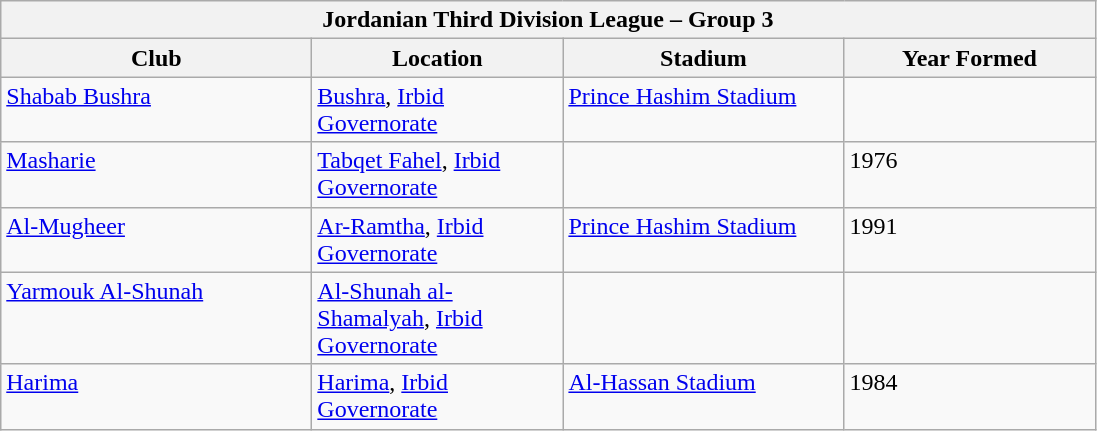<table class="wikitable">
<tr>
<th colspan="4">Jordanian Third Division League – Group 3</th>
</tr>
<tr>
<th style="width:200px;">Club</th>
<th style="width:160px;">Location</th>
<th style="width:180px;">Stadium</th>
<th style="width:160px;">Year Formed</th>
</tr>
<tr style="vertical-align:top;">
<td><a href='#'>Shabab Bushra</a></td>
<td><a href='#'>Bushra</a>, <a href='#'>Irbid Governorate</a></td>
<td><a href='#'>Prince Hashim Stadium</a></td>
<td></td>
</tr>
<tr style="vertical-align:top;">
<td><a href='#'>Masharie</a></td>
<td><a href='#'>Tabqet Fahel</a>, <a href='#'>Irbid Governorate</a></td>
<td></td>
<td>1976</td>
</tr>
<tr style="vertical-align:top;">
<td><a href='#'>Al-Mugheer</a></td>
<td><a href='#'>Ar-Ramtha</a>, <a href='#'>Irbid Governorate</a></td>
<td><a href='#'>Prince Hashim Stadium</a></td>
<td>1991</td>
</tr>
<tr style="vertical-align:top;">
<td><a href='#'>Yarmouk Al-Shunah</a></td>
<td><a href='#'>Al-Shunah al-Shamalyah</a>, <a href='#'>Irbid Governorate</a></td>
<td></td>
<td></td>
</tr>
<tr style="vertical-align:top;">
<td><a href='#'>Harima</a></td>
<td><a href='#'>Harima</a>, <a href='#'>Irbid Governorate</a></td>
<td><a href='#'>Al-Hassan Stadium</a></td>
<td>1984</td>
</tr>
</table>
